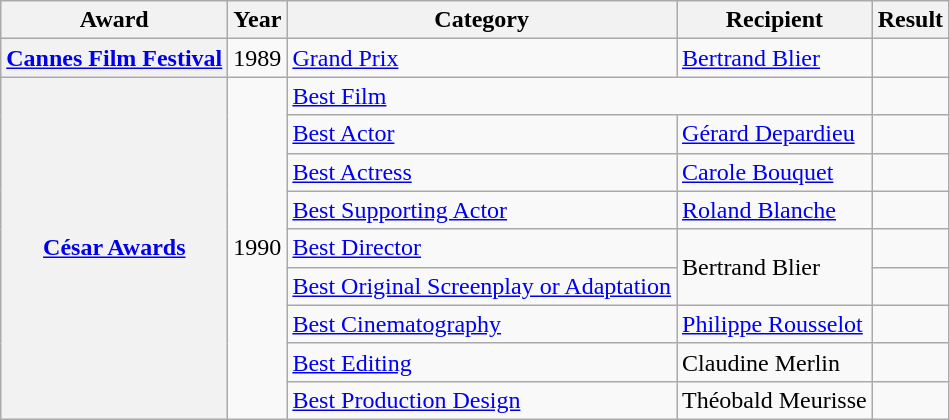<table class="wikitable plainrowheaders">
<tr>
<th scope="col">Award</th>
<th scope="col">Year</th>
<th scope="col">Category</th>
<th scope="col">Recipient</th>
<th scope="col">Result</th>
</tr>
<tr>
<th scope="row"><a href='#'>Cannes Film Festival</a></th>
<td>1989</td>
<td><a href='#'>Grand Prix</a></td>
<td><a href='#'>Bertrand Blier</a></td>
<td></td>
</tr>
<tr>
<th scope="row" rowspan="10"><a href='#'>César Awards</a></th>
<td rowspan="10">1990</td>
<td colspan="2"><a href='#'>Best Film</a></td>
<td></td>
</tr>
<tr>
<td><a href='#'>Best Actor</a></td>
<td><a href='#'>Gérard Depardieu</a></td>
<td></td>
</tr>
<tr>
<td><a href='#'>Best Actress</a></td>
<td><a href='#'>Carole Bouquet</a></td>
<td></td>
</tr>
<tr>
<td><a href='#'>Best Supporting Actor</a></td>
<td><a href='#'>Roland Blanche</a></td>
<td></td>
</tr>
<tr>
<td><a href='#'>Best Director</a></td>
<td rowspan="2">Bertrand Blier</td>
<td></td>
</tr>
<tr>
<td><a href='#'>Best Original Screenplay or Adaptation</a></td>
<td></td>
</tr>
<tr>
<td><a href='#'>Best Cinematography</a></td>
<td><a href='#'>Philippe Rousselot</a></td>
<td></td>
</tr>
<tr>
<td><a href='#'>Best Editing</a></td>
<td>Claudine Merlin</td>
<td></td>
</tr>
<tr>
<td><a href='#'>Best Production Design</a></td>
<td>Théobald Meurisse</td>
<td></td>
</tr>
</table>
